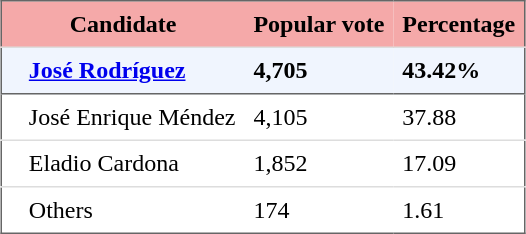<table style="border: 1px solid #666666; border-collapse: collapse" align="center" cellpadding="6">
<tr style="background-color: #F5A9A9">
<th colspan="2">Candidate</th>
<th>Popular vote</th>
<th>Percentage</th>
</tr>
<tr style="background-color: #F0F5FE">
<td style="border-top: 1px solid #DDDDDD"></td>
<td style="border-top: 1px solid #DDDDDD"><strong><a href='#'>José Rodríguez</a></strong></td>
<td style="border-top: 1px solid #DDDDDD"><strong>4,705</strong></td>
<td style="border-top: 1px solid #DDDDDD"><strong>43.42%</strong></td>
</tr>
<tr>
<td style="border-top: 1px solid #666666"></td>
<td style="border-top: 1px solid #666666">José Enrique Méndez</td>
<td style="border-top: 1px solid #666666">4,105</td>
<td style="border-top: 1px solid #666666">37.88</td>
</tr>
<tr>
<td style="border-top: 1px solid #DDDDDD"></td>
<td style="border-top: 1px solid #DDDDDD">Eladio Cardona</td>
<td style="border-top: 1px solid #DDDDDD">1,852</td>
<td style="border-top: 1px solid #DDDDDD">17.09</td>
</tr>
<tr>
<td style="border-top: 1px solid #DDDDDD"></td>
<td style="border-top: 1px solid #DDDDDD">Others</td>
<td style="border-top: 1px solid #DDDDDD">174</td>
<td style="border-top: 1px solid #DDDDDD">1.61</td>
</tr>
</table>
